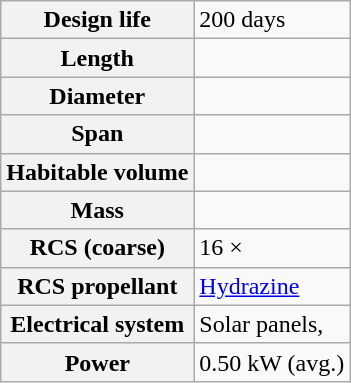<table class="wikitable">
<tr>
<th>Design life</th>
<td>200 days</td>
</tr>
<tr>
<th>Length</th>
<td></td>
</tr>
<tr>
<th>Diameter</th>
<td></td>
</tr>
<tr>
<th>Span</th>
<td></td>
</tr>
<tr>
<th>Habitable volume</th>
<td></td>
</tr>
<tr>
<th>Mass</th>
<td></td>
</tr>
<tr>
<th>RCS (coarse)</th>
<td>16 × </td>
</tr>
<tr>
<th>RCS propellant</th>
<td><a href='#'>Hydrazine</a></td>
</tr>
<tr>
<th>Electrical system</th>
<td>Solar panels, </td>
</tr>
<tr>
<th>Power</th>
<td>0.50 kW (avg.)</td>
</tr>
</table>
